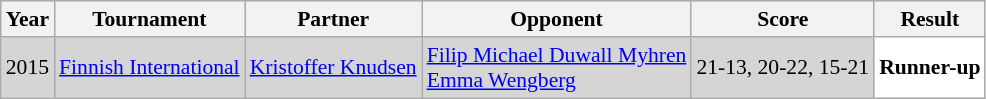<table class="sortable wikitable" style="font-size: 90%;">
<tr>
<th>Year</th>
<th>Tournament</th>
<th>Partner</th>
<th>Opponent</th>
<th>Score</th>
<th>Result</th>
</tr>
<tr style="background:#D5D5D5">
<td align="center">2015</td>
<td align="left"><a href='#'>Finnish International</a></td>
<td align="left"> <a href='#'>Kristoffer Knudsen</a></td>
<td align="left"> <a href='#'>Filip Michael Duwall Myhren</a><br> <a href='#'>Emma Wengberg</a></td>
<td align="left">21-13, 20-22, 15-21</td>
<td style="text-align:left; background:white"> <strong>Runner-up</strong></td>
</tr>
</table>
